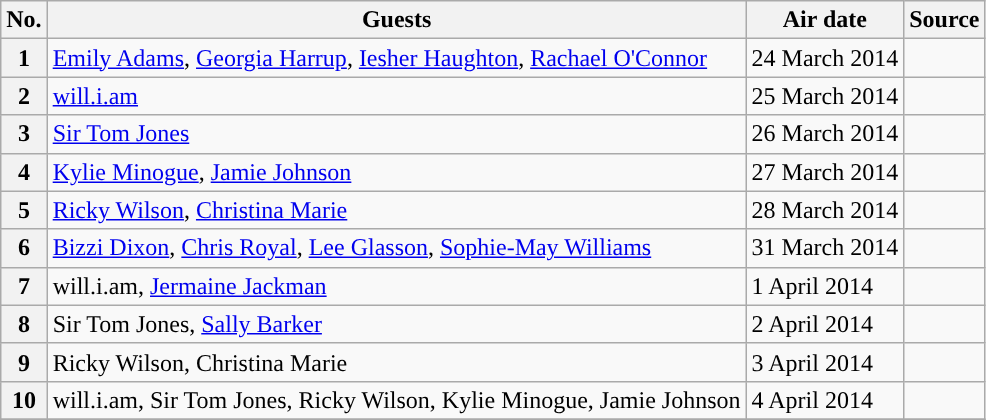<table class="wikitable unsortable plainrowheaders">
<tr>
<th scope="col">No.</th>
<th scope="col">Guests</th>
<th scope="col">Air date</th>
<th scope="col">Source</th>
</tr>
<tr>
<th scope="row" style="text-align:center;">1</th>
<td><a href='#'>Emily Adams</a>, <a href='#'>Georgia Harrup</a>, <a href='#'>Iesher Haughton</a>, <a href='#'>Rachael O'Connor</a></td>
<td>24 March 2014</td>
<td style="text-align:center;"></td>
</tr>
<tr>
<th scope="row" style="text-align:center;">2</th>
<td><a href='#'>will.i.am</a></td>
<td>25 March 2014</td>
<td style="text-align:center;"></td>
</tr>
<tr>
<th scope="row" style="text-align:center;">3</th>
<td><a href='#'>Sir Tom Jones</a></td>
<td>26 March 2014</td>
<td style="text-align:center;"></td>
</tr>
<tr>
<th scope="row" style="text-align:center;">4</th>
<td><a href='#'>Kylie Minogue</a>, <a href='#'>Jamie Johnson</a></td>
<td>27 March 2014</td>
<td style="text-align:center;"></td>
</tr>
<tr>
<th scope="row" style="text-align:center;">5</th>
<td><a href='#'>Ricky Wilson</a>, <a href='#'>Christina Marie</a></td>
<td>28 March 2014</td>
<td style="text-align:center;"></td>
</tr>
<tr>
<th scope="row" style="text-align:center;">6</th>
<td><a href='#'>Bizzi Dixon</a>, <a href='#'>Chris Royal</a>, <a href='#'>Lee Glasson</a>, <a href='#'>Sophie-May Williams</a></td>
<td>31 March 2014</td>
<td style="text-align:center;"></td>
</tr>
<tr>
<th scope="row" style="text-align:center;">7</th>
<td>will.i.am, <a href='#'>Jermaine Jackman</a></td>
<td>1 April 2014</td>
<td style="text-align:center;"></td>
</tr>
<tr>
<th scope="row" style="text-align:center;">8</th>
<td>Sir Tom Jones, <a href='#'>Sally Barker</a></td>
<td>2 April 2014</td>
<td style="text-align:center;"></td>
</tr>
<tr>
<th scope="row" style="text-align:center;">9</th>
<td>Ricky Wilson, Christina Marie</td>
<td>3 April 2014</td>
<td style="text-align:center;"></td>
</tr>
<tr>
<th scope="row" style="text-align:center;">10</th>
<td>will.i.am, Sir Tom Jones, Ricky Wilson, Kylie Minogue, Jamie Johnson</td>
<td>4 April 2014</td>
<td style="text-align:center;"></td>
</tr>
<tr>
</tr>
</table>
